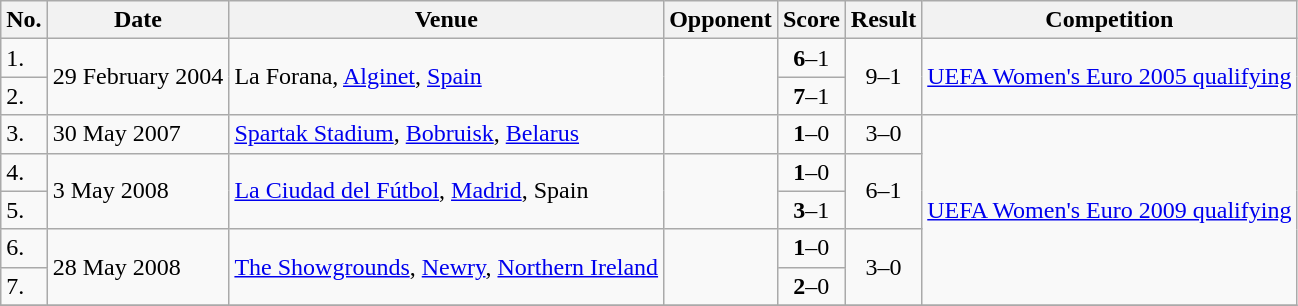<table class="wikitable">
<tr>
<th>No.</th>
<th>Date</th>
<th>Venue</th>
<th>Opponent</th>
<th>Score</th>
<th>Result</th>
<th>Competition</th>
</tr>
<tr>
<td>1.</td>
<td rowspan=2>29 February 2004</td>
<td rowspan=2>La Forana, <a href='#'>Alginet</a>, <a href='#'>Spain</a></td>
<td rowspan=2></td>
<td align=center><strong>6</strong>–1</td>
<td rowspan=2 align=center>9–1</td>
<td rowspan=2><a href='#'>UEFA Women's Euro 2005 qualifying</a></td>
</tr>
<tr>
<td>2.</td>
<td align=center><strong>7</strong>–1</td>
</tr>
<tr>
<td>3.</td>
<td>30 May 2007</td>
<td><a href='#'>Spartak Stadium</a>, <a href='#'>Bobruisk</a>, <a href='#'>Belarus</a></td>
<td></td>
<td align=center><strong>1</strong>–0</td>
<td align=center>3–0</td>
<td rowspan=5><a href='#'>UEFA Women's Euro 2009 qualifying</a></td>
</tr>
<tr>
<td>4.</td>
<td rowspan=2>3 May 2008</td>
<td rowspan=2><a href='#'>La Ciudad del Fútbol</a>, <a href='#'>Madrid</a>, Spain</td>
<td rowspan=2></td>
<td align=center><strong>1</strong>–0</td>
<td rowspan=2 align=center>6–1</td>
</tr>
<tr>
<td>5.</td>
<td align=center><strong>3</strong>–1</td>
</tr>
<tr>
<td>6.</td>
<td rowspan=2>28 May 2008</td>
<td rowspan=2><a href='#'>The Showgrounds</a>, <a href='#'>Newry</a>, <a href='#'>Northern Ireland</a></td>
<td rowspan=2></td>
<td align=center><strong>1</strong>–0</td>
<td rowspan=2 align=center>3–0</td>
</tr>
<tr>
<td>7.</td>
<td align=center><strong>2</strong>–0</td>
</tr>
<tr>
</tr>
</table>
